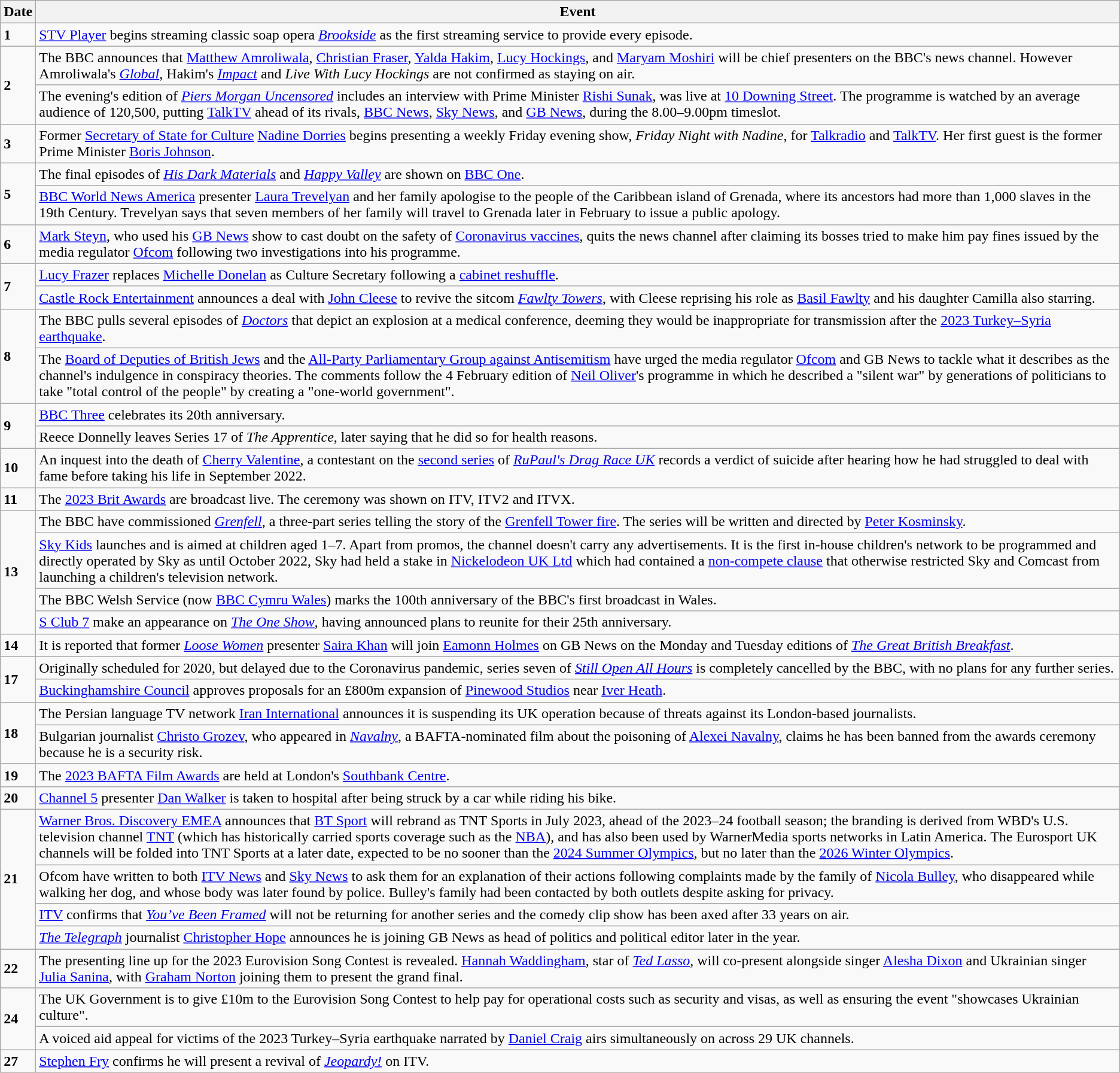<table class="wikitable">
<tr>
<th>Date</th>
<th>Event</th>
</tr>
<tr>
<td><strong>1</strong></td>
<td><a href='#'>STV Player</a> begins streaming classic soap opera <em><a href='#'>Brookside</a></em> as the first streaming service to provide every episode.</td>
</tr>
<tr>
<td rowspan=2><strong>2</strong></td>
<td>The BBC announces that <a href='#'>Matthew Amroliwala</a>, <a href='#'>Christian Fraser</a>, <a href='#'>Yalda Hakim</a>, <a href='#'>Lucy Hockings</a>, and <a href='#'>Maryam Moshiri</a> will be chief presenters on the BBC's news channel. However Amroliwala's <em><a href='#'>Global</a></em>, Hakim's <em><a href='#'>Impact</a></em> and <em>Live With Lucy Hockings</em> are not confirmed as staying on air.</td>
</tr>
<tr>
<td>The evening's edition of <em><a href='#'>Piers Morgan Uncensored</a></em> includes an interview with Prime Minister <a href='#'>Rishi Sunak</a>, was live at <a href='#'>10 Downing Street</a>. The programme is watched by an average audience of 120,500, putting <a href='#'>TalkTV</a> ahead of its rivals, <a href='#'>BBC News</a>, <a href='#'>Sky News</a>, and <a href='#'>GB News</a>, during the 8.00–9.00pm timeslot.</td>
</tr>
<tr>
<td><strong>3</strong></td>
<td>Former <a href='#'>Secretary of State for Culture</a> <a href='#'>Nadine Dorries</a> begins presenting a weekly Friday evening show, <em>Friday Night with Nadine</em>, for <a href='#'>Talkradio</a> and <a href='#'>TalkTV</a>. Her first guest is the former Prime Minister <a href='#'>Boris Johnson</a>.</td>
</tr>
<tr>
<td rowspan=2><strong>5</strong></td>
<td>The final episodes of <em><a href='#'>His Dark Materials</a></em> and <em><a href='#'>Happy Valley</a></em> are shown on <a href='#'>BBC One</a>.</td>
</tr>
<tr>
<td><a href='#'>BBC World News America</a> presenter <a href='#'>Laura Trevelyan</a> and her family apologise to the people of the Caribbean island of Grenada, where its ancestors had more than 1,000 slaves in the 19th Century. Trevelyan says that seven members of her family will travel to Grenada later in February to issue a public apology.</td>
</tr>
<tr>
<td><strong>6</strong></td>
<td><a href='#'>Mark Steyn</a>, who used his <a href='#'>GB News</a> show to cast doubt on the safety of <a href='#'>Coronavirus vaccines</a>, quits the news channel after claiming its bosses tried to make him pay fines issued by the media regulator <a href='#'>Ofcom</a> following two investigations into his programme.</td>
</tr>
<tr>
<td rowspan=2><strong>7</strong></td>
<td><a href='#'>Lucy Frazer</a> replaces <a href='#'>Michelle Donelan</a> as Culture Secretary following a <a href='#'>cabinet reshuffle</a>.</td>
</tr>
<tr>
<td><a href='#'>Castle Rock Entertainment</a> announces a deal with <a href='#'>John Cleese</a> to revive the sitcom <em><a href='#'>Fawlty Towers</a></em>, with Cleese reprising his role as <a href='#'>Basil Fawlty</a> and his daughter Camilla also starring.</td>
</tr>
<tr>
<td rowspan=2><strong>8</strong></td>
<td>The BBC pulls several episodes of <em><a href='#'>Doctors</a></em> that depict an explosion at a medical conference, deeming they would be inappropriate for transmission after the <a href='#'>2023 Turkey–Syria earthquake</a>.</td>
</tr>
<tr>
<td>The <a href='#'>Board of Deputies of British Jews</a> and the <a href='#'>All-Party Parliamentary Group against Antisemitism</a> have urged the media regulator <a href='#'>Ofcom</a> and GB News to tackle what it describes as the channel's indulgence in conspiracy theories. The comments follow the 4 February edition of <a href='#'>Neil Oliver</a>'s programme in which he described a "silent war" by generations of politicians to take "total control of the people" by creating a "one-world government".</td>
</tr>
<tr>
<td rowspan=2><strong>9</strong></td>
<td><a href='#'>BBC Three</a> celebrates its 20th anniversary.</td>
</tr>
<tr>
<td>Reece Donnelly leaves Series 17 of <em>The Apprentice</em>, later saying that he did so for health reasons.</td>
</tr>
<tr>
<td><strong>10</strong></td>
<td>An inquest into the death of <a href='#'>Cherry Valentine</a>, a contestant on the <a href='#'>second series</a> of <em><a href='#'>RuPaul's Drag Race UK</a></em> records a verdict of suicide after hearing how he had struggled to deal with fame before taking his life in September 2022.</td>
</tr>
<tr>
<td><strong>11</strong></td>
<td>The <a href='#'>2023 Brit Awards</a> are broadcast live. The ceremony was shown on ITV, ITV2 and ITVX.</td>
</tr>
<tr>
<td rowspan=4><strong>13</strong></td>
<td>The BBC have commissioned <em><a href='#'>Grenfell</a></em>, a three-part series telling the story of the <a href='#'>Grenfell Tower fire</a>. The series will be written and directed by <a href='#'>Peter Kosminsky</a>.</td>
</tr>
<tr>
<td><a href='#'>Sky Kids</a> launches and is aimed at children aged 1–7. Apart from promos, the channel doesn't carry any advertisements. It is the first in-house children's network to be programmed and directly operated by Sky as until October 2022, Sky had held a stake in <a href='#'>Nickelodeon UK Ltd</a> which had contained a <a href='#'>non-compete clause</a> that otherwise restricted Sky and Comcast from launching a children's television network.</td>
</tr>
<tr>
<td>The BBC Welsh Service (now <a href='#'>BBC Cymru Wales</a>) marks the 100th anniversary of the BBC's first broadcast in Wales.</td>
</tr>
<tr>
<td><a href='#'>S Club 7</a> make an appearance on <em><a href='#'>The One Show</a></em>, having announced plans to reunite for their 25th anniversary.</td>
</tr>
<tr>
<td><strong>14</strong></td>
<td>It is reported that former <em><a href='#'>Loose Women</a></em> presenter <a href='#'>Saira Khan</a> will join <a href='#'>Eamonn Holmes</a> on GB News on the Monday and Tuesday editions of <em><a href='#'>The Great British Breakfast</a></em>.</td>
</tr>
<tr>
<td rowspan=2><strong>17</strong></td>
<td>Originally scheduled for 2020, but delayed due to the Coronavirus pandemic, series seven of <em><a href='#'>Still Open All Hours</a></em> is completely cancelled by the BBC, with no plans for any further series.</td>
</tr>
<tr>
<td><a href='#'>Buckinghamshire Council</a> approves proposals for an £800m expansion of <a href='#'>Pinewood Studios</a> near <a href='#'>Iver Heath</a>.</td>
</tr>
<tr>
<td rowspan=2><strong>18</strong></td>
<td>The Persian language TV network <a href='#'>Iran International</a> announces it is suspending its UK operation because of threats against its London-based journalists.</td>
</tr>
<tr>
<td>Bulgarian journalist <a href='#'>Christo Grozev</a>, who appeared in <em><a href='#'>Navalny</a></em>, a BAFTA-nominated film about the poisoning of <a href='#'>Alexei Navalny</a>, claims he has been banned from the awards ceremony because he is a security risk.</td>
</tr>
<tr>
<td><strong>19</strong></td>
<td>The <a href='#'>2023 BAFTA Film Awards</a> are held at London's <a href='#'>Southbank Centre</a>.</td>
</tr>
<tr>
<td><strong>20</strong></td>
<td><a href='#'>Channel 5</a> presenter <a href='#'>Dan Walker</a> is taken to hospital after being struck by a car while riding his bike.</td>
</tr>
<tr>
<td rowspan=4><strong>21</strong></td>
<td><a href='#'>Warner Bros. Discovery EMEA</a> announces that <a href='#'>BT Sport</a> will rebrand as TNT Sports in July 2023, ahead of the 2023–24 football season; the branding is derived from WBD's U.S. television channel <a href='#'>TNT</a> (which has historically carried sports coverage such as the <a href='#'>NBA</a>), and has also been used by WarnerMedia sports networks in Latin America. The Eurosport UK channels will be folded into TNT Sports at a later date, expected to be no sooner than the <a href='#'>2024 Summer Olympics</a>, but no later than the <a href='#'>2026 Winter Olympics</a>.</td>
</tr>
<tr>
<td>Ofcom have written to both <a href='#'>ITV News</a> and <a href='#'>Sky News</a> to ask them for an explanation of their actions following complaints made by the family of <a href='#'>Nicola Bulley</a>, who disappeared while walking her dog, and whose body was later found by police. Bulley's family had been contacted by both outlets despite asking for privacy.</td>
</tr>
<tr>
<td><a href='#'>ITV</a> confirms that <em><a href='#'>You’ve Been Framed</a></em> will not be returning for another series and the comedy clip show has been axed after 33 years on air.</td>
</tr>
<tr>
<td><em><a href='#'>The Telegraph</a></em> journalist <a href='#'>Christopher Hope</a> announces he is joining GB News as head of politics and political editor later in the year.</td>
</tr>
<tr>
<td><strong>22</strong></td>
<td>The presenting line up for the 2023 Eurovision Song Contest is revealed. <a href='#'>Hannah Waddingham</a>, star of <em><a href='#'>Ted Lasso</a></em>, will co-present alongside singer <a href='#'>Alesha Dixon</a> and Ukrainian singer <a href='#'>Julia Sanina</a>, with <a href='#'>Graham Norton</a> joining them to present the grand final.</td>
</tr>
<tr>
<td rowspan=2><strong>24</strong></td>
<td>The UK Government is to give £10m to the Eurovision Song Contest to help pay for operational costs such as security and visas, as well as ensuring the event "showcases Ukrainian culture".</td>
</tr>
<tr>
<td>A voiced aid appeal for victims of the 2023 Turkey–Syria earthquake narrated by <a href='#'>Daniel Craig</a> airs simultaneously on across 29 UK channels.</td>
</tr>
<tr>
<td><strong>27</strong></td>
<td><a href='#'>Stephen Fry</a> confirms he will present a revival of <em><a href='#'>Jeopardy!</a></em> on ITV.</td>
</tr>
</table>
